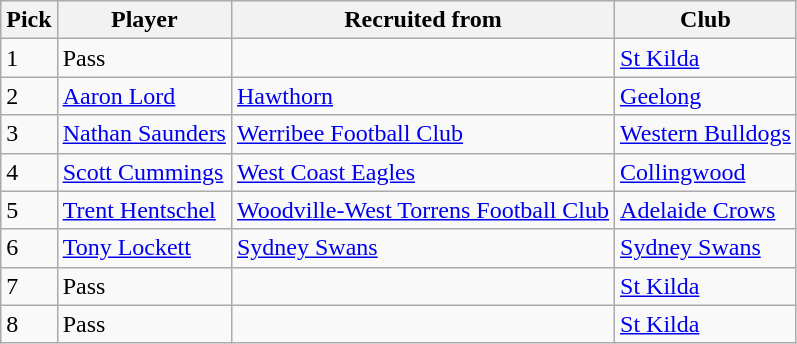<table class="wikitable sortable">
<tr>
<th>Pick</th>
<th>Player</th>
<th>Recruited from</th>
<th>Club</th>
</tr>
<tr>
<td>1</td>
<td>Pass</td>
<td></td>
<td><a href='#'>St Kilda</a></td>
</tr>
<tr>
<td>2</td>
<td><a href='#'>Aaron Lord</a></td>
<td><a href='#'>Hawthorn</a></td>
<td><a href='#'>Geelong</a></td>
</tr>
<tr>
<td>3</td>
<td><a href='#'>Nathan Saunders</a></td>
<td><a href='#'>Werribee Football Club</a></td>
<td><a href='#'>Western Bulldogs</a></td>
</tr>
<tr>
<td>4</td>
<td><a href='#'>Scott Cummings</a></td>
<td><a href='#'>West Coast Eagles</a></td>
<td><a href='#'>Collingwood</a></td>
</tr>
<tr>
<td>5</td>
<td><a href='#'>Trent Hentschel</a></td>
<td><a href='#'>Woodville-West Torrens Football Club</a></td>
<td><a href='#'>Adelaide Crows</a></td>
</tr>
<tr>
<td>6</td>
<td><a href='#'>Tony Lockett</a></td>
<td><a href='#'>Sydney Swans</a></td>
<td><a href='#'>Sydney Swans</a></td>
</tr>
<tr>
<td>7</td>
<td>Pass</td>
<td></td>
<td><a href='#'>St Kilda</a></td>
</tr>
<tr>
<td>8</td>
<td>Pass</td>
<td></td>
<td><a href='#'>St Kilda</a></td>
</tr>
</table>
